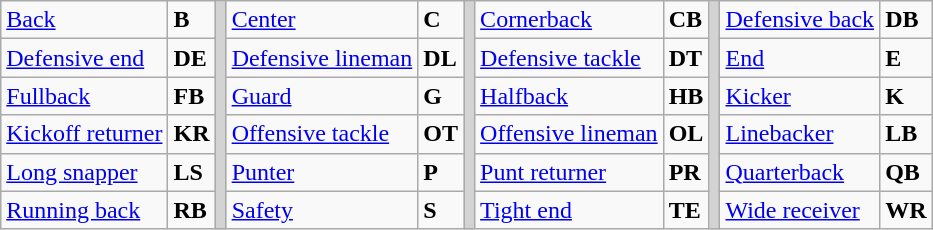<table class="wikitable">
<tr>
<td><a href='#'>Back</a></td>
<td><strong>B</strong></td>
<td rowspan="6" style="background-color:lightgrey;"></td>
<td><a href='#'>Center</a></td>
<td><strong>C</strong></td>
<td rowspan="6" style="background-color:lightgrey;"></td>
<td><a href='#'>Cornerback</a></td>
<td><strong>CB</strong></td>
<td rowspan="6" style="background-color:lightgrey;"></td>
<td><a href='#'>Defensive back</a></td>
<td><strong>DB</strong></td>
</tr>
<tr>
<td><a href='#'>Defensive end</a></td>
<td><strong>DE</strong></td>
<td><a href='#'>Defensive lineman</a></td>
<td><strong>DL</strong></td>
<td><a href='#'>Defensive tackle</a></td>
<td><strong>DT</strong></td>
<td><a href='#'>End</a></td>
<td><strong>E</strong></td>
</tr>
<tr>
<td><a href='#'>Fullback</a></td>
<td><strong>FB</strong></td>
<td><a href='#'>Guard</a></td>
<td><strong>G</strong></td>
<td><a href='#'>Halfback</a></td>
<td><strong>HB</strong></td>
<td><a href='#'>Kicker</a></td>
<td><strong>K</strong></td>
</tr>
<tr>
<td><a href='#'>Kickoff returner</a></td>
<td><strong>KR</strong></td>
<td><a href='#'>Offensive tackle</a></td>
<td><strong>OT</strong></td>
<td><a href='#'>Offensive lineman</a></td>
<td><strong>OL</strong></td>
<td><a href='#'>Linebacker</a></td>
<td><strong>LB</strong></td>
</tr>
<tr>
<td><a href='#'>Long snapper</a></td>
<td><strong>LS</strong></td>
<td><a href='#'>Punter</a></td>
<td><strong>P</strong></td>
<td><a href='#'>Punt returner</a></td>
<td><strong>PR</strong></td>
<td><a href='#'>Quarterback</a></td>
<td><strong>QB</strong></td>
</tr>
<tr>
<td><a href='#'>Running back</a></td>
<td><strong>RB</strong></td>
<td><a href='#'>Safety</a></td>
<td><strong>S</strong></td>
<td><a href='#'>Tight end</a></td>
<td><strong>TE</strong></td>
<td><a href='#'>Wide receiver</a></td>
<td><strong>WR</strong></td>
</tr>
</table>
